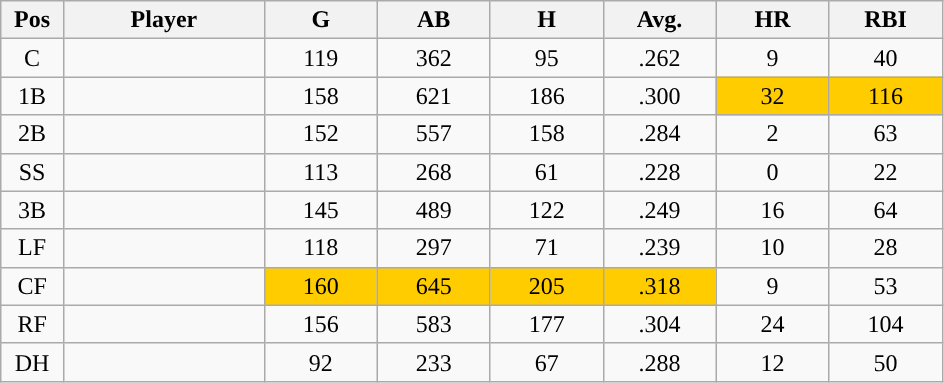<table class="wikitable sortable">
<tr>
<th bgcolor="#DDDDFF" width="5%">Pos</th>
<th bgcolor="#DDDDFF" width="16%">Player</th>
<th bgcolor="#DDDDFF" width="9%">G</th>
<th bgcolor="#DDDDFF" width="9%">AB</th>
<th bgcolor="#DDDDFF" width="9%">H</th>
<th bgcolor="#DDDDFF" width="9%">Avg.</th>
<th bgcolor="#DDDDFF" width="9%">HR</th>
<th bgcolor="#DDDDFF" width="9%">RBI</th>
</tr>
<tr align="center">
<td>C</td>
<td></td>
<td>119</td>
<td>362</td>
<td>95</td>
<td>.262</td>
<td>9</td>
<td>40</td>
</tr>
<tr align="center">
<td>1B</td>
<td></td>
<td>158</td>
<td>621</td>
<td>186</td>
<td>.300</td>
<td style="background:#fc0;">32</td>
<td style="background:#fc0;">116</td>
</tr>
<tr align="center">
<td>2B</td>
<td></td>
<td>152</td>
<td>557</td>
<td>158</td>
<td>.284</td>
<td>2</td>
<td>63</td>
</tr>
<tr align="center">
<td>SS</td>
<td></td>
<td>113</td>
<td>268</td>
<td>61</td>
<td>.228</td>
<td>0</td>
<td>22</td>
</tr>
<tr align="center">
<td>3B</td>
<td></td>
<td>145</td>
<td>489</td>
<td>122</td>
<td>.249</td>
<td>16</td>
<td>64</td>
</tr>
<tr align="center">
<td>LF</td>
<td></td>
<td>118</td>
<td>297</td>
<td>71</td>
<td>.239</td>
<td>10</td>
<td>28</td>
</tr>
<tr align="center">
<td>CF</td>
<td></td>
<td style="background:#fc0;">160</td>
<td style="background:#fc0;">645</td>
<td style="background:#fc0;">205</td>
<td style="background:#fc0;">.318</td>
<td>9</td>
<td>53</td>
</tr>
<tr align="center">
<td>RF</td>
<td></td>
<td>156</td>
<td>583</td>
<td>177</td>
<td>.304</td>
<td>24</td>
<td>104</td>
</tr>
<tr align="center">
<td>DH</td>
<td></td>
<td>92</td>
<td>233</td>
<td>67</td>
<td>.288</td>
<td>12</td>
<td>50</td>
</tr>
</table>
